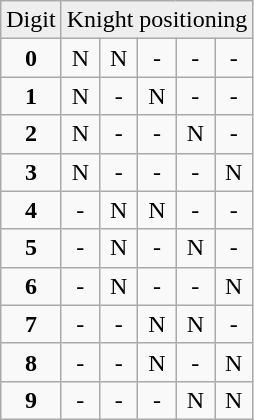<table class=wikitable cellpadding="4" cellspacing="0">
<tr style="background:#eeeeee;" align="center">
<td>Digit</td>
<td colspan="5">Knight positioning</td>
</tr>
<tr align="center">
<td><strong>0</strong></td>
<td>N</td>
<td>N</td>
<td>-</td>
<td>-</td>
<td>-</td>
</tr>
<tr align="center">
<td><strong>1</strong></td>
<td>N</td>
<td>-</td>
<td>N</td>
<td>-</td>
<td>-</td>
</tr>
<tr align="center">
<td><strong>2</strong></td>
<td>N</td>
<td>-</td>
<td>-</td>
<td>N</td>
<td>-</td>
</tr>
<tr align="center">
<td><strong>3</strong></td>
<td>N</td>
<td>-</td>
<td>-</td>
<td>-</td>
<td>N</td>
</tr>
<tr align="center">
<td><strong>4</strong></td>
<td>-</td>
<td>N</td>
<td>N</td>
<td>-</td>
<td>-</td>
</tr>
<tr align="center">
<td><strong>5</strong></td>
<td>-</td>
<td>N</td>
<td>-</td>
<td>N</td>
<td>-</td>
</tr>
<tr align="center">
<td><strong>6</strong></td>
<td>-</td>
<td>N</td>
<td>-</td>
<td>-</td>
<td>N</td>
</tr>
<tr align="center">
<td><strong>7</strong></td>
<td>-</td>
<td>-</td>
<td>N</td>
<td>N</td>
<td>-</td>
</tr>
<tr align="center">
<td><strong>8</strong></td>
<td>-</td>
<td>-</td>
<td>N</td>
<td>-</td>
<td>N</td>
</tr>
<tr align="center">
<td><strong>9</strong></td>
<td>-</td>
<td>-</td>
<td>-</td>
<td>N</td>
<td>N</td>
</tr>
</table>
